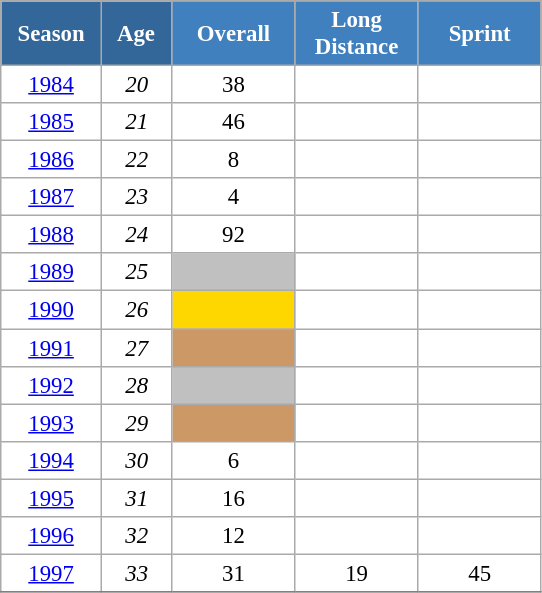<table class="wikitable" style="font-size:95%; text-align:center; border:grey solid 1px; border-collapse:collapse; background:#ffffff;">
<tr>
<th style="background-color:#369; color:white; width:60px;" rowspan="2"> Season </th>
<th style="background-color:#369; color:white; width:40px;" rowspan="2"> Age </th>
</tr>
<tr>
<th style="background-color:#4180be; color:white; width:75px;">Overall</th>
<th style="background-color:#4180be; color:white; width:75px;">Long Distance</th>
<th style="background-color:#4180be; color:white; width:75px;">Sprint</th>
</tr>
<tr>
<td><a href='#'>1984</a></td>
<td><em>20</em></td>
<td>38</td>
<td></td>
<td></td>
</tr>
<tr>
<td><a href='#'>1985</a></td>
<td><em>21</em></td>
<td>46</td>
<td></td>
<td></td>
</tr>
<tr>
<td><a href='#'>1986</a></td>
<td><em>22</em></td>
<td>8</td>
<td></td>
<td></td>
</tr>
<tr>
<td><a href='#'>1987</a></td>
<td><em>23</em></td>
<td>4</td>
<td></td>
<td></td>
</tr>
<tr>
<td><a href='#'>1988</a></td>
<td><em>24</em></td>
<td>92</td>
<td></td>
<td></td>
</tr>
<tr>
<td><a href='#'>1989</a></td>
<td><em>25</em></td>
<td style="background:silver;"></td>
<td></td>
<td></td>
</tr>
<tr>
<td><a href='#'>1990</a></td>
<td><em>26</em></td>
<td style="background:gold;"></td>
<td></td>
<td></td>
</tr>
<tr>
<td><a href='#'>1991</a></td>
<td><em>27</em></td>
<td style="background:#c96;"></td>
<td></td>
<td></td>
</tr>
<tr>
<td><a href='#'>1992</a></td>
<td><em>28</em></td>
<td style="background:silver;"></td>
<td></td>
<td></td>
</tr>
<tr>
<td><a href='#'>1993</a></td>
<td><em>29</em></td>
<td style="background:#c96;"></td>
<td></td>
<td></td>
</tr>
<tr>
<td><a href='#'>1994</a></td>
<td><em>30</em></td>
<td>6</td>
<td></td>
<td></td>
</tr>
<tr>
<td><a href='#'>1995</a></td>
<td><em>31</em></td>
<td>16</td>
<td></td>
<td></td>
</tr>
<tr>
<td><a href='#'>1996</a></td>
<td><em>32</em></td>
<td>12</td>
<td></td>
<td></td>
</tr>
<tr>
<td><a href='#'>1997</a></td>
<td><em>33</em></td>
<td>31</td>
<td>19</td>
<td>45</td>
</tr>
<tr>
</tr>
</table>
